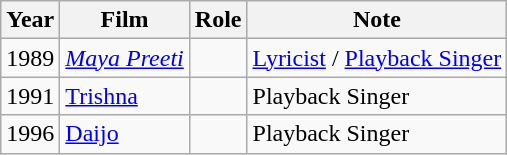<table class="wikitable">
<tr>
<th>Year</th>
<th>Film</th>
<th>Role</th>
<th>Note</th>
</tr>
<tr>
<td>1989</td>
<td><em><a href='#'>Maya Preeti</a></em></td>
<td></td>
<td><a href='#'>Lyricist</a> / <a href='#'>Playback Singer</a></td>
</tr>
<tr>
<td>1991</td>
<td><a href='#'>Trishna</a></td>
<td></td>
<td>Playback Singer</td>
</tr>
<tr>
<td>1996</td>
<td><a href='#'>Daijo</a></td>
<td></td>
<td>Playback Singer</td>
</tr>
</table>
